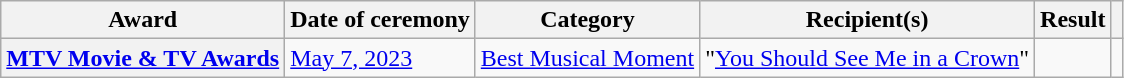<table class="wikitable sortable plainrowheaders">
<tr>
<th scope="col">Award</th>
<th scope="col">Date of ceremony</th>
<th scope="col">Category</th>
<th scope="col">Recipient(s)</th>
<th scope="col">Result</th>
<th scope="col" class="unsortable"></th>
</tr>
<tr>
<th scope="row"><a href='#'>MTV Movie & TV Awards</a></th>
<td><a href='#'>May 7, 2023</a></td>
<td><a href='#'>Best Musical Moment</a></td>
<td data-sort-value="You Should See Me in a Crown">"<a href='#'>You Should See Me in a Crown</a>"</td>
<td></td>
<td></td>
</tr>
</table>
